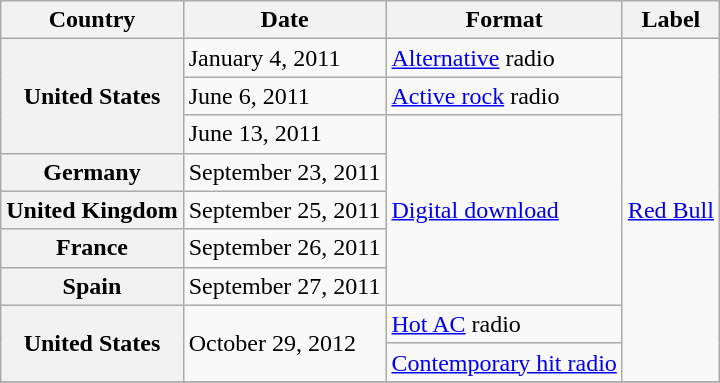<table class="wikitable plainrowheaders">
<tr>
<th scope="col">Country</th>
<th scope="col">Date</th>
<th scope="col">Format</th>
<th scope="col">Label</th>
</tr>
<tr>
<th scope="row" rowspan="3">United States</th>
<td>January 4, 2011</td>
<td><a href='#'>Alternative</a> radio</td>
<td rowspan="9"><a href='#'>Red Bull</a></td>
</tr>
<tr>
<td>June 6, 2011</td>
<td><a href='#'>Active rock</a> radio</td>
</tr>
<tr>
<td>June 13, 2011</td>
<td rowspan="5"><a href='#'>Digital download</a></td>
</tr>
<tr>
<th scope="row">Germany</th>
<td>September 23, 2011</td>
</tr>
<tr>
<th scope="row">United Kingdom</th>
<td>September 25, 2011</td>
</tr>
<tr>
<th scope="row">France</th>
<td>September 26, 2011</td>
</tr>
<tr>
<th scope="row">Spain</th>
<td>September 27, 2011</td>
</tr>
<tr>
<th scope="row" rowspan="2">United States</th>
<td rowspan="2">October 29, 2012</td>
<td><a href='#'>Hot AC</a> radio</td>
</tr>
<tr>
<td><a href='#'>Contemporary hit radio</a></td>
</tr>
<tr>
</tr>
</table>
